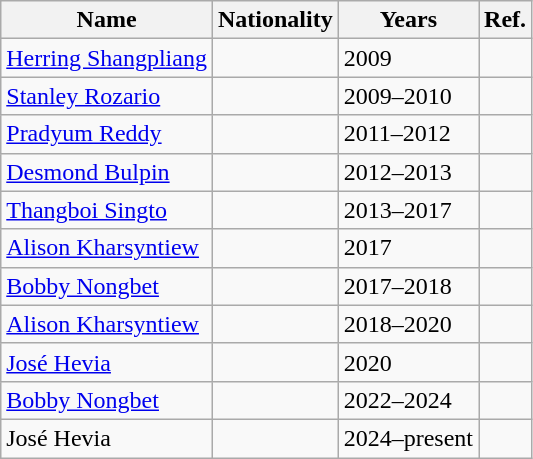<table class="wikitable sortable">
<tr>
<th>Name</th>
<th>Nationality</th>
<th>Years</th>
<th>Ref.</th>
</tr>
<tr>
<td><a href='#'>Herring Shangpliang</a></td>
<td></td>
<td>2009</td>
<td></td>
</tr>
<tr>
<td><a href='#'>Stanley Rozario</a></td>
<td></td>
<td>2009–2010</td>
<td></td>
</tr>
<tr>
<td><a href='#'>Pradyum Reddy</a></td>
<td></td>
<td>2011–2012</td>
<td></td>
</tr>
<tr>
<td><a href='#'>Desmond Bulpin</a></td>
<td></td>
<td>2012–2013</td>
<td></td>
</tr>
<tr>
<td><a href='#'>Thangboi Singto</a></td>
<td></td>
<td>2013–2017</td>
<td></td>
</tr>
<tr>
<td><a href='#'>Alison Kharsyntiew</a></td>
<td></td>
<td>2017</td>
<td></td>
</tr>
<tr>
<td><a href='#'>Bobby Nongbet</a></td>
<td></td>
<td>2017–2018</td>
<td></td>
</tr>
<tr>
<td><a href='#'>Alison Kharsyntiew</a></td>
<td></td>
<td>2018–2020</td>
<td></td>
</tr>
<tr>
<td><a href='#'>José Hevia</a></td>
<td></td>
<td>2020</td>
<td></td>
</tr>
<tr>
<td><a href='#'>Bobby Nongbet</a></td>
<td></td>
<td>2022–2024</td>
<td></td>
</tr>
<tr>
<td>José Hevia</td>
<td></td>
<td>2024–present</td>
<td></td>
</tr>
</table>
